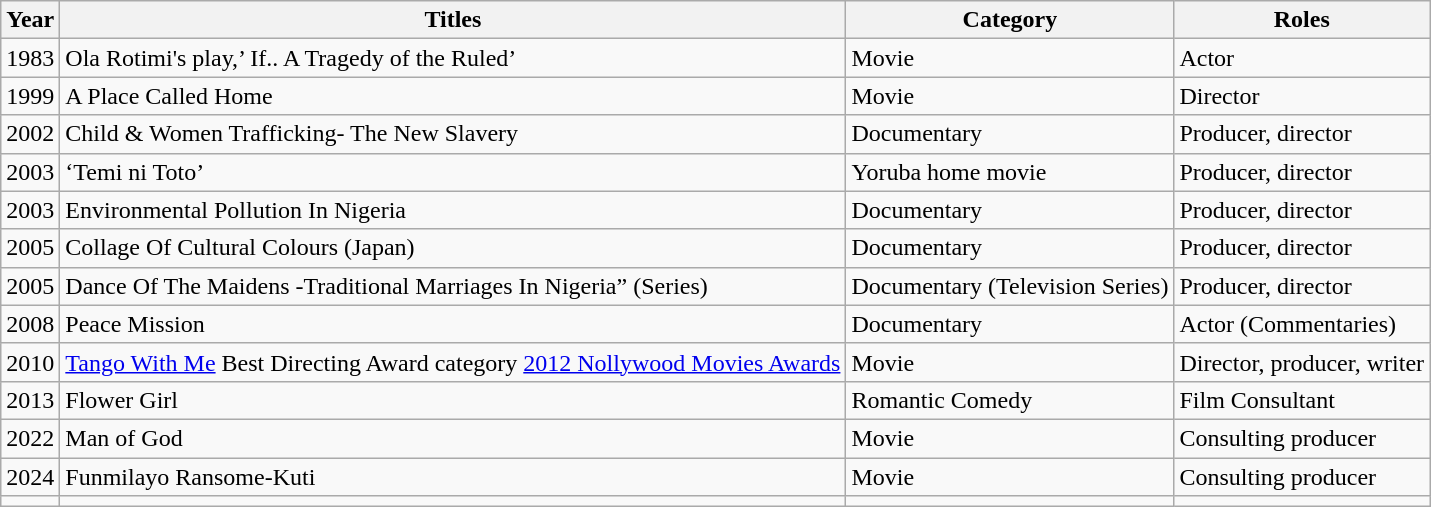<table class="wikitable">
<tr>
<th>Year</th>
<th>Titles</th>
<th>Category</th>
<th>Roles</th>
</tr>
<tr>
<td>1983</td>
<td>Ola Rotimi's play,’ If.. A Tragedy of the Ruled’</td>
<td>Movie</td>
<td>Actor</td>
</tr>
<tr>
<td>1999</td>
<td>A Place Called Home </td>
<td>Movie</td>
<td>Director</td>
</tr>
<tr>
<td>2002</td>
<td>Child & Women Trafficking- The New Slavery </td>
<td>Documentary</td>
<td>Producer, director</td>
</tr>
<tr>
<td>2003</td>
<td>‘Temi ni Toto’</td>
<td>Yoruba home movie</td>
<td>Producer, director</td>
</tr>
<tr>
<td>2003</td>
<td>Environmental Pollution In Nigeria</td>
<td>Documentary</td>
<td>Producer, director</td>
</tr>
<tr>
<td>2005</td>
<td>Collage Of Cultural Colours (Japan)</td>
<td>Documentary</td>
<td>Producer, director</td>
</tr>
<tr>
<td>2005</td>
<td>Dance Of The Maidens -Traditional Marriages In Nigeria” (Series) </td>
<td>Documentary (Television Series)</td>
<td>Producer, director</td>
</tr>
<tr>
<td>2008</td>
<td>Peace Mission</td>
<td>Documentary</td>
<td>Actor (Commentaries)</td>
</tr>
<tr>
<td>2010</td>
<td><a href='#'>Tango With Me</a> Best Directing Award category <a href='#'>2012 Nollywood Movies Awards</a></td>
<td>Movie</td>
<td>Director, producer, writer</td>
</tr>
<tr>
<td>2013</td>
<td>Flower Girl</td>
<td>Romantic Comedy</td>
<td>Film Consultant</td>
</tr>
<tr>
<td>2022</td>
<td>Man of God</td>
<td>Movie</td>
<td>Consulting producer</td>
</tr>
<tr>
<td>2024</td>
<td>Funmilayo Ransome-Kuti</td>
<td>Movie</td>
<td>Consulting producer</td>
</tr>
<tr>
<td></td>
<td></td>
<td></td>
<td></td>
</tr>
</table>
